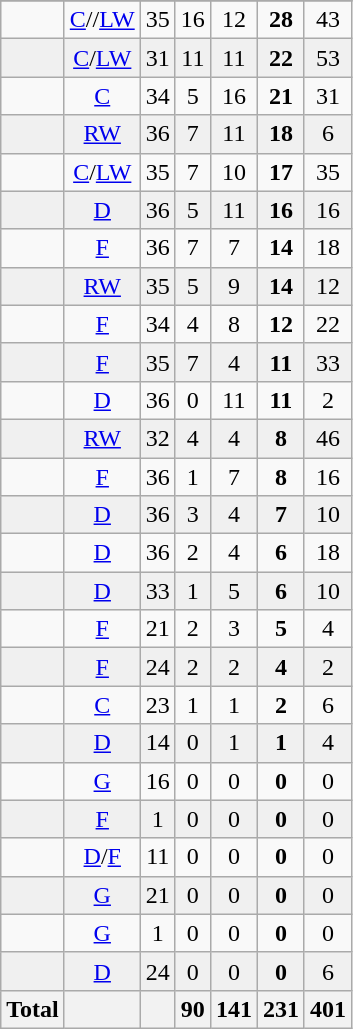<table class="wikitable sortable">
<tr align="center">
</tr>
<tr align="center" bgcolor="">
<td></td>
<td><a href='#'>C</a>//<a href='#'>LW</a></td>
<td>35</td>
<td>16</td>
<td>12</td>
<td><strong>28</strong></td>
<td>43</td>
</tr>
<tr align="center" bgcolor="f0f0f0">
<td></td>
<td><a href='#'>C</a>/<a href='#'>LW</a></td>
<td>31</td>
<td>11</td>
<td>11</td>
<td><strong>22</strong></td>
<td>53</td>
</tr>
<tr align="center" bgcolor="">
<td></td>
<td><a href='#'>C</a></td>
<td>34</td>
<td>5</td>
<td>16</td>
<td><strong>21</strong></td>
<td>31</td>
</tr>
<tr align="center" bgcolor="f0f0f0">
<td></td>
<td><a href='#'>RW</a></td>
<td>36</td>
<td>7</td>
<td>11</td>
<td><strong>18</strong></td>
<td>6</td>
</tr>
<tr align="center" bgcolor="">
<td></td>
<td><a href='#'>C</a>/<a href='#'>LW</a></td>
<td>35</td>
<td>7</td>
<td>10</td>
<td><strong>17</strong></td>
<td>35</td>
</tr>
<tr align="center" bgcolor="f0f0f0">
<td></td>
<td><a href='#'>D</a></td>
<td>36</td>
<td>5</td>
<td>11</td>
<td><strong>16</strong></td>
<td>16</td>
</tr>
<tr align="center" bgcolor="">
<td></td>
<td><a href='#'>F</a></td>
<td>36</td>
<td>7</td>
<td>7</td>
<td><strong>14</strong></td>
<td>18</td>
</tr>
<tr align="center" bgcolor="f0f0f0">
<td></td>
<td><a href='#'>RW</a></td>
<td>35</td>
<td>5</td>
<td>9</td>
<td><strong>14</strong></td>
<td>12</td>
</tr>
<tr align="center" bgcolor="">
<td></td>
<td><a href='#'>F</a></td>
<td>34</td>
<td>4</td>
<td>8</td>
<td><strong>12</strong></td>
<td>22</td>
</tr>
<tr align="center" bgcolor="f0f0f0">
<td></td>
<td><a href='#'>F</a></td>
<td>35</td>
<td>7</td>
<td>4</td>
<td><strong>11</strong></td>
<td>33</td>
</tr>
<tr align="center" bgcolor="">
<td></td>
<td><a href='#'>D</a></td>
<td>36</td>
<td>0</td>
<td>11</td>
<td><strong>11</strong></td>
<td>2</td>
</tr>
<tr align="center" bgcolor="f0f0f0">
<td></td>
<td><a href='#'>RW</a></td>
<td>32</td>
<td>4</td>
<td>4</td>
<td><strong>8</strong></td>
<td>46</td>
</tr>
<tr align="center" bgcolor="">
<td></td>
<td><a href='#'>F</a></td>
<td>36</td>
<td>1</td>
<td>7</td>
<td><strong>8</strong></td>
<td>16</td>
</tr>
<tr align="center" bgcolor="f0f0f0">
<td></td>
<td><a href='#'>D</a></td>
<td>36</td>
<td>3</td>
<td>4</td>
<td><strong>7</strong></td>
<td>10</td>
</tr>
<tr align="center" bgcolor="">
<td></td>
<td><a href='#'>D</a></td>
<td>36</td>
<td>2</td>
<td>4</td>
<td><strong>6</strong></td>
<td>18</td>
</tr>
<tr align="center" bgcolor="f0f0f0">
<td></td>
<td><a href='#'>D</a></td>
<td>33</td>
<td>1</td>
<td>5</td>
<td><strong>6</strong></td>
<td>10</td>
</tr>
<tr align="center" bgcolor="">
<td></td>
<td><a href='#'>F</a></td>
<td>21</td>
<td>2</td>
<td>3</td>
<td><strong>5</strong></td>
<td>4</td>
</tr>
<tr align="center" bgcolor="f0f0f0">
<td></td>
<td><a href='#'>F</a></td>
<td>24</td>
<td>2</td>
<td>2</td>
<td><strong>4</strong></td>
<td>2</td>
</tr>
<tr align="center" bgcolor="">
<td></td>
<td><a href='#'>C</a></td>
<td>23</td>
<td>1</td>
<td>1</td>
<td><strong>2</strong></td>
<td>6</td>
</tr>
<tr align="center" bgcolor="f0f0f0">
<td></td>
<td><a href='#'>D</a></td>
<td>14</td>
<td>0</td>
<td>1</td>
<td><strong>1</strong></td>
<td>4</td>
</tr>
<tr align="center" bgcolor="">
<td></td>
<td><a href='#'>G</a></td>
<td>16</td>
<td>0</td>
<td>0</td>
<td><strong>0</strong></td>
<td>0</td>
</tr>
<tr align="center" bgcolor="f0f0f0">
<td></td>
<td><a href='#'>F</a></td>
<td>1</td>
<td>0</td>
<td>0</td>
<td><strong>0</strong></td>
<td>0</td>
</tr>
<tr align="center" bgcolor="">
<td></td>
<td><a href='#'>D</a>/<a href='#'>F</a></td>
<td>11</td>
<td>0</td>
<td>0</td>
<td><strong>0</strong></td>
<td>0</td>
</tr>
<tr align="center" bgcolor="f0f0f0">
<td></td>
<td><a href='#'>G</a></td>
<td>21</td>
<td>0</td>
<td>0</td>
<td><strong>0</strong></td>
<td>0</td>
</tr>
<tr align="center" bgcolor="">
<td></td>
<td><a href='#'>G</a></td>
<td>1</td>
<td>0</td>
<td>0</td>
<td><strong>0</strong></td>
<td>0</td>
</tr>
<tr align="center" bgcolor="f0f0f0">
<td></td>
<td><a href='#'>D</a></td>
<td>24</td>
<td>0</td>
<td>0</td>
<td><strong>0</strong></td>
<td>6</td>
</tr>
<tr>
<th>Total</th>
<th></th>
<th></th>
<th>90</th>
<th>141</th>
<th>231</th>
<th>401</th>
</tr>
</table>
